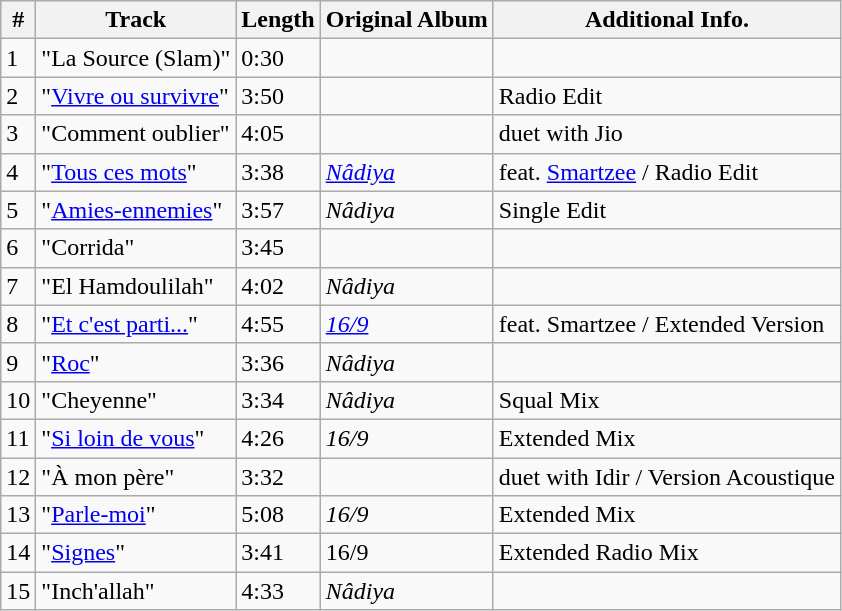<table class="wikitable">
<tr>
<th>#</th>
<th>Track</th>
<th>Length</th>
<th>Original Album</th>
<th>Additional Info.</th>
</tr>
<tr>
<td>1</td>
<td>"La Source (Slam)"</td>
<td>0:30</td>
<td></td>
<td></td>
</tr>
<tr>
<td>2</td>
<td>"<a href='#'>Vivre ou survivre</a>"</td>
<td>3:50</td>
<td></td>
<td>Radio Edit</td>
</tr>
<tr>
<td>3</td>
<td>"Comment oublier"</td>
<td>4:05</td>
<td></td>
<td>duet with Jio</td>
</tr>
<tr>
<td>4</td>
<td>"<a href='#'>Tous ces mots</a>"</td>
<td>3:38</td>
<td><em><a href='#'>Nâdiya</a></em></td>
<td>feat. <a href='#'>Smartzee</a> / Radio Edit</td>
</tr>
<tr>
<td>5</td>
<td>"<a href='#'>Amies-ennemies</a>"</td>
<td>3:57</td>
<td><em>Nâdiya</em></td>
<td>Single Edit</td>
</tr>
<tr>
<td>6</td>
<td>"Corrida"</td>
<td>3:45</td>
<td></td>
<td></td>
</tr>
<tr>
<td>7</td>
<td>"El Hamdoulilah"</td>
<td>4:02</td>
<td><em>Nâdiya</em></td>
<td></td>
</tr>
<tr>
<td>8</td>
<td>"<a href='#'>Et c'est parti...</a>"</td>
<td>4:55</td>
<td><em><a href='#'>16/9</a></em></td>
<td>feat. Smartzee / Extended Version</td>
</tr>
<tr>
<td>9</td>
<td>"<a href='#'>Roc</a>"</td>
<td>3:36</td>
<td><em>Nâdiya</em></td>
<td></td>
</tr>
<tr>
<td>10</td>
<td>"Cheyenne"</td>
<td>3:34</td>
<td><em>Nâdiya</em></td>
<td>Squal Mix</td>
</tr>
<tr>
<td>11</td>
<td>"<a href='#'>Si loin de vous</a>"</td>
<td>4:26</td>
<td><em>16/9</em></td>
<td>Extended Mix</td>
</tr>
<tr>
<td>12</td>
<td>"À mon père"</td>
<td>3:32</td>
<td></td>
<td>duet with Idir / Version Acoustique</td>
</tr>
<tr>
<td>13</td>
<td>"<a href='#'>Parle-moi</a>"</td>
<td>5:08</td>
<td><em>16/9</em></td>
<td>Extended Mix</td>
</tr>
<tr>
<td>14</td>
<td>"<a href='#'>Signes</a>"</td>
<td>3:41</td>
<td>16/9</td>
<td>Extended Radio Mix</td>
</tr>
<tr>
<td>15</td>
<td>"Inch'allah"</td>
<td>4:33</td>
<td><em>Nâdiya</em></td>
<td></td>
</tr>
</table>
